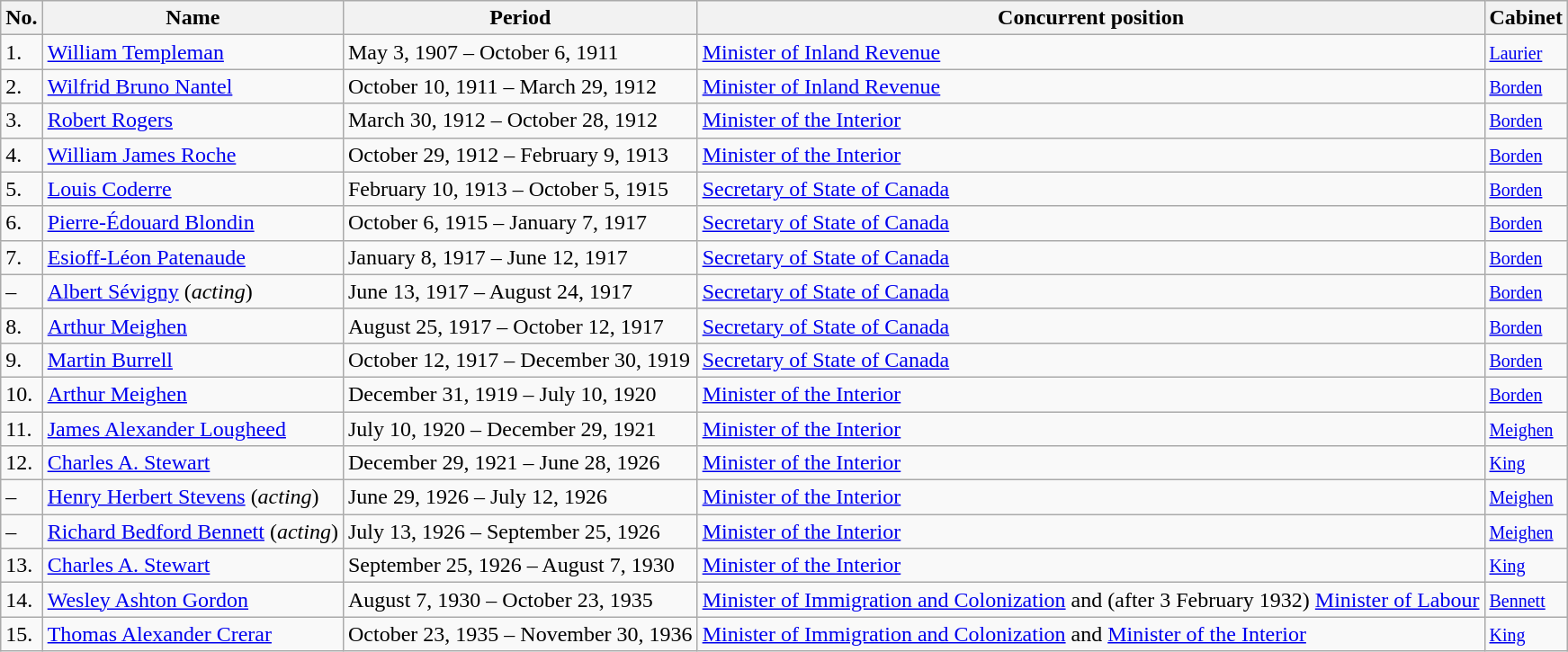<table class="wikitable">
<tr>
<th>No.</th>
<th>Name</th>
<th>Period</th>
<th>Concurrent position</th>
<th>Cabinet</th>
</tr>
<tr>
<td>1.</td>
<td><a href='#'>William Templeman</a></td>
<td>May 3, 1907 – October 6, 1911</td>
<td><a href='#'>Minister of Inland Revenue</a></td>
<td><a href='#'><small>Laurier</small></a></td>
</tr>
<tr>
<td>2.</td>
<td><a href='#'>Wilfrid Bruno Nantel</a></td>
<td>October 10, 1911 – March 29, 1912</td>
<td><a href='#'>Minister of Inland Revenue</a></td>
<td><a href='#'><small>Borden</small></a></td>
</tr>
<tr>
<td>3.</td>
<td><a href='#'>Robert Rogers</a></td>
<td>March 30, 1912 – October 28, 1912</td>
<td><a href='#'>Minister of the Interior</a></td>
<td><a href='#'><small>Borden</small></a></td>
</tr>
<tr>
<td>4.</td>
<td><a href='#'>William James Roche</a></td>
<td>October 29, 1912 – February 9, 1913</td>
<td><a href='#'>Minister of the Interior</a></td>
<td><a href='#'><small>Borden</small></a></td>
</tr>
<tr>
<td>5.</td>
<td><a href='#'>Louis Coderre</a></td>
<td>February 10, 1913 – October 5, 1915</td>
<td><a href='#'>Secretary of State of Canada</a></td>
<td><a href='#'><small>Borden</small></a></td>
</tr>
<tr>
<td>6.</td>
<td><a href='#'>Pierre-Édouard Blondin</a></td>
<td>October 6, 1915 – January 7, 1917</td>
<td><a href='#'>Secretary of State of Canada</a></td>
<td><a href='#'><small>Borden</small></a></td>
</tr>
<tr>
<td>7.</td>
<td><a href='#'>Esioff-Léon Patenaude</a></td>
<td>January 8, 1917 – June 12, 1917</td>
<td><a href='#'>Secretary of State of Canada</a></td>
<td><a href='#'><small>Borden</small></a></td>
</tr>
<tr>
<td>–</td>
<td><a href='#'>Albert Sévigny</a> (<em>acting</em>)</td>
<td>June 13, 1917 – August 24, 1917</td>
<td><a href='#'>Secretary of State of Canada</a></td>
<td><a href='#'><small>Borden</small></a></td>
</tr>
<tr>
<td>8.</td>
<td><a href='#'>Arthur Meighen</a></td>
<td>August 25, 1917 – October 12, 1917</td>
<td><a href='#'>Secretary of State of Canada</a></td>
<td><a href='#'><small>Borden</small></a></td>
</tr>
<tr>
<td>9.</td>
<td><a href='#'>Martin Burrell</a></td>
<td>October 12, 1917 – December 30, 1919</td>
<td><a href='#'>Secretary of State of Canada</a></td>
<td><a href='#'><small>Borden</small></a></td>
</tr>
<tr>
<td>10.</td>
<td><a href='#'>Arthur Meighen</a></td>
<td>December 31, 1919 – July 10, 1920</td>
<td><a href='#'>Minister of the Interior</a></td>
<td><a href='#'><small>Borden</small></a></td>
</tr>
<tr>
<td>11.</td>
<td><a href='#'>James Alexander Lougheed</a></td>
<td>July 10, 1920 – December 29, 1921</td>
<td><a href='#'>Minister of the Interior</a></td>
<td><a href='#'><small>Meighen</small></a></td>
</tr>
<tr>
<td>12.</td>
<td><a href='#'>Charles A. Stewart</a></td>
<td>December 29, 1921 – June 28, 1926</td>
<td><a href='#'>Minister of the Interior</a></td>
<td><a href='#'><small>King</small></a></td>
</tr>
<tr>
<td>–</td>
<td><a href='#'>Henry Herbert Stevens</a> (<em>acting</em>)</td>
<td>June 29, 1926 – July 12, 1926</td>
<td><a href='#'>Minister of the Interior</a></td>
<td><a href='#'><small>Meighen</small></a></td>
</tr>
<tr>
<td>–</td>
<td><a href='#'>Richard Bedford Bennett</a> (<em>acting</em>)</td>
<td>July 13, 1926 – September 25, 1926</td>
<td><a href='#'>Minister of the Interior</a></td>
<td><a href='#'><small>Meighen</small></a></td>
</tr>
<tr>
<td>13.</td>
<td><a href='#'>Charles A. Stewart</a></td>
<td>September 25, 1926 – August 7, 1930</td>
<td><a href='#'>Minister of the Interior</a></td>
<td><a href='#'><small>King</small></a></td>
</tr>
<tr>
<td>14.</td>
<td><a href='#'>Wesley Ashton Gordon</a></td>
<td>August 7, 1930 – October 23, 1935</td>
<td><a href='#'>Minister of Immigration and Colonization</a> and (after 3 February 1932) <a href='#'>Minister of Labour</a></td>
<td><a href='#'><small>Bennett</small></a></td>
</tr>
<tr>
<td>15.</td>
<td><a href='#'>Thomas Alexander Crerar</a></td>
<td>October 23, 1935 – November 30, 1936</td>
<td><a href='#'>Minister of Immigration and Colonization</a> and <a href='#'>Minister of the Interior</a></td>
<td><a href='#'><small>King</small></a></td>
</tr>
</table>
